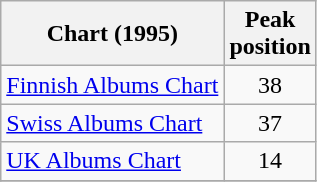<table class="wikitable sortable" style="text-align:center;">
<tr>
<th>Chart (1995)</th>
<th>Peak<br>position</th>
</tr>
<tr>
<td align="left"><a href='#'>Finnish Albums Chart</a></td>
<td>38</td>
</tr>
<tr>
<td align="left"><a href='#'>Swiss Albums Chart</a></td>
<td>37</td>
</tr>
<tr>
<td align="left"><a href='#'>UK Albums Chart</a></td>
<td>14</td>
</tr>
<tr>
</tr>
</table>
